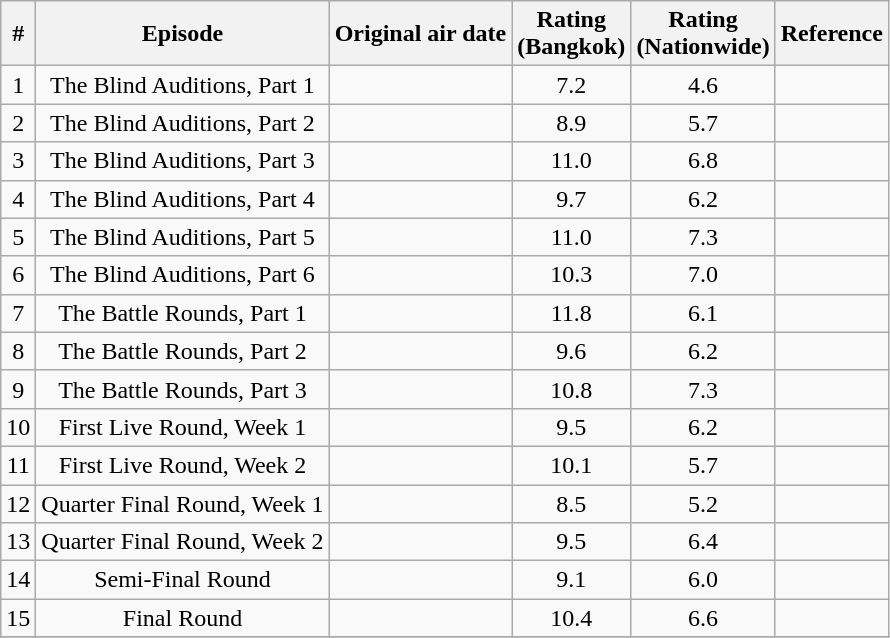<table class="wikitable sortable" style="text-align:center">
<tr>
<th>#</th>
<th>Episode</th>
<th>Original air date</th>
<th>Rating<br>(Bangkok)</th>
<th>Rating<br>(Nationwide)</th>
<th>Reference</th>
</tr>
<tr>
<td>1</td>
<td>The Blind Auditions, Part 1</td>
<td></td>
<td>7.2</td>
<td>4.6</td>
<td></td>
</tr>
<tr>
<td>2</td>
<td>The Blind Auditions, Part 2</td>
<td></td>
<td>8.9</td>
<td>5.7</td>
<td></td>
</tr>
<tr>
<td>3</td>
<td>The Blind Auditions, Part 3</td>
<td></td>
<td>11.0</td>
<td>6.8</td>
<td></td>
</tr>
<tr>
<td>4</td>
<td>The Blind Auditions, Part 4</td>
<td></td>
<td>9.7</td>
<td>6.2</td>
<td></td>
</tr>
<tr>
<td>5</td>
<td>The Blind Auditions, Part 5</td>
<td></td>
<td>11.0</td>
<td>7.3</td>
<td></td>
</tr>
<tr>
<td>6</td>
<td>The Blind Auditions, Part 6</td>
<td></td>
<td>10.3</td>
<td>7.0</td>
<td></td>
</tr>
<tr>
<td>7</td>
<td>The Battle Rounds, Part 1</td>
<td></td>
<td>11.8</td>
<td>6.1</td>
<td></td>
</tr>
<tr>
<td>8</td>
<td>The Battle Rounds, Part 2</td>
<td></td>
<td>9.6</td>
<td>6.2</td>
<td></td>
</tr>
<tr>
<td>9</td>
<td>The Battle Rounds, Part 3</td>
<td></td>
<td>10.8</td>
<td>7.3</td>
<td></td>
</tr>
<tr>
<td>10</td>
<td>First Live Round, Week 1</td>
<td></td>
<td>9.5</td>
<td>6.2</td>
<td></td>
</tr>
<tr>
<td>11</td>
<td>First Live Round, Week 2</td>
<td></td>
<td>10.1</td>
<td>5.7</td>
<td></td>
</tr>
<tr>
<td>12</td>
<td>Quarter Final Round, Week 1</td>
<td></td>
<td>8.5</td>
<td>5.2</td>
<td></td>
</tr>
<tr>
<td>13</td>
<td>Quarter Final Round, Week 2</td>
<td></td>
<td>9.5</td>
<td>6.4</td>
<td></td>
</tr>
<tr>
<td>14</td>
<td>Semi-Final Round</td>
<td></td>
<td>9.1</td>
<td>6.0</td>
<td></td>
</tr>
<tr>
<td>15</td>
<td>Final Round</td>
<td></td>
<td>10.4</td>
<td>6.6</td>
<td></td>
</tr>
<tr>
</tr>
</table>
